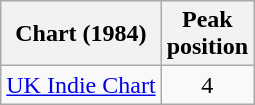<table class="wikitable sortable">
<tr>
<th scope="col">Chart (1984)</th>
<th scope="col">Peak<br>position</th>
</tr>
<tr>
<td><a href='#'>UK Indie Chart</a></td>
<td style="text-align:center;">4</td>
</tr>
</table>
